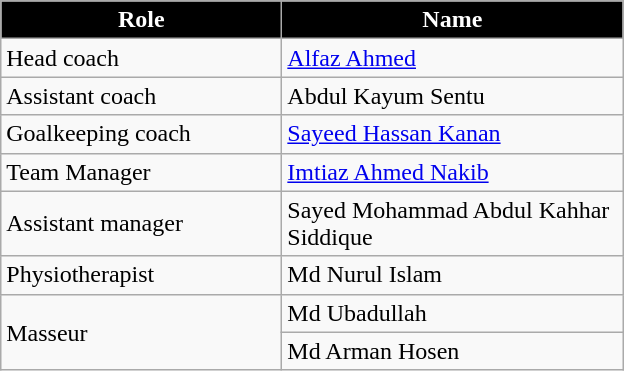<table class="wikitable">
<tr>
<th style="background:black; color:white; width:180px;">Role</th>
<th style="background:black; color:white; width:220px;">Name</th>
</tr>
<tr>
<td>Head coach</td>
<td> <a href='#'>Alfaz Ahmed</a></td>
</tr>
<tr>
<td>Assistant coach</td>
<td> Abdul Kayum Sentu</td>
</tr>
<tr>
<td>Goalkeeping coach</td>
<td> <a href='#'>Sayeed Hassan Kanan</a></td>
</tr>
<tr>
<td>Team Manager</td>
<td> <a href='#'>Imtiaz Ahmed Nakib</a></td>
</tr>
<tr>
<td>Assistant manager</td>
<td> Sayed Mohammad Abdul Kahhar Siddique</td>
</tr>
<tr>
<td>Physiotherapist</td>
<td> Md Nurul Islam</td>
</tr>
<tr>
<td rowspan=2>Masseur</td>
<td> Md Ubadullah</td>
</tr>
<tr>
<td> Md Arman Hosen</td>
</tr>
</table>
